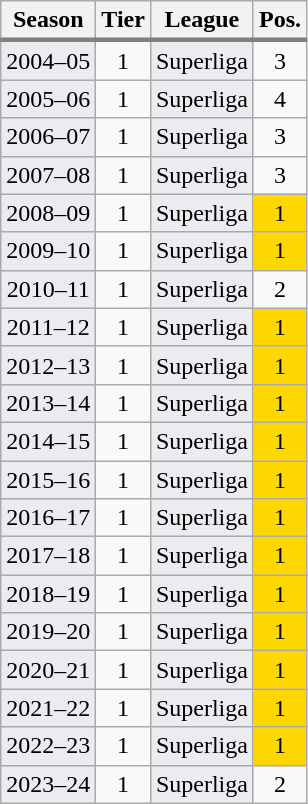<table class="wikitable" style="font-size:100%; text-align:center">
<tr>
<th>Season</th>
<th>Tier</th>
<th>League</th>
<th>Pos.</th>
</tr>
<tr style="border-top: 3px solid grey">
<td style="background:#EAECF0">2004–05</td>
<td align="center">1</td>
<td style="background:#EAECF0">Superliga</td>
<td align="center">3</td>
</tr>
<tr>
<td style="background:#EAECF0">2005–06</td>
<td align="center">1</td>
<td style="background:#EAECF0">Superliga</td>
<td align="center">4</td>
</tr>
<tr>
<td style="background:#EAECF0">2006–07</td>
<td align="center">1</td>
<td style="background:#EAECF0">Superliga</td>
<td align="center">3</td>
</tr>
<tr>
<td style="background:#EAECF0">2007–08</td>
<td align="center">1</td>
<td style="background:#EAECF0">Superliga</td>
<td align="center">3</td>
</tr>
<tr>
<td style="background:#EAECF0">2008–09</td>
<td align="center">1</td>
<td style="background:#EAECF0">Superliga</td>
<td align="center" style="background-color:Gold">1</td>
</tr>
<tr>
<td style="background:#EAECF0">2009–10</td>
<td align="center">1</td>
<td style="background:#EAECF0">Superliga</td>
<td align="center" style="background-color:Gold">1</td>
</tr>
<tr>
<td style="background:#EAECF0">2010–11</td>
<td align="center">1</td>
<td style="background:#EAECF0">Superliga</td>
<td align="center">2</td>
</tr>
<tr>
<td style="background:#EAECF0">2011–12</td>
<td align="center">1</td>
<td style="background:#EAECF0">Superliga</td>
<td align="center" style="background-color:Gold">1</td>
</tr>
<tr>
<td style="background:#EAECF0">2012–13</td>
<td align="center">1</td>
<td style="background:#EAECF0">Superliga</td>
<td align="center" style="background-color:Gold">1</td>
</tr>
<tr>
<td style="background:#EAECF0">2013–14</td>
<td align="center">1</td>
<td style="background:#EAECF0">Superliga</td>
<td align="center" style="background-color:Gold">1</td>
</tr>
<tr>
<td style="background:#EAECF0">2014–15</td>
<td align="center">1</td>
<td style="background:#EAECF0">Superliga</td>
<td align="center" style="background-color:Gold">1</td>
</tr>
<tr>
<td style="background:#EAECF0">2015–16</td>
<td align="center">1</td>
<td style="background:#EAECF0">Superliga</td>
<td align="center" style="background-color:Gold">1</td>
</tr>
<tr>
<td style="background:#EAECF0">2016–17</td>
<td align="center">1</td>
<td style="background:#EAECF0">Superliga</td>
<td align="center" style="background-color:Gold">1</td>
</tr>
<tr>
<td style="background:#EAECF0">2017–18</td>
<td align="center">1</td>
<td style="background:#EAECF0">Superliga</td>
<td align="center" style="background-color:Gold">1</td>
</tr>
<tr>
<td style="background:#EAECF0">2018–19</td>
<td align="center">1</td>
<td style="background:#EAECF0">Superliga</td>
<td align="center" style="background-color:Gold">1</td>
</tr>
<tr>
<td style="background:#EAECF0">2019–20</td>
<td align="center">1</td>
<td style="background:#EAECF0">Superliga</td>
<td align="center" style="background-color:Gold">1</td>
</tr>
<tr>
<td style="background:#EAECF0">2020–21</td>
<td align="center">1</td>
<td style="background:#EAECF0">Superliga</td>
<td align="center" style="background-color:Gold">1</td>
</tr>
<tr>
<td style="background:#EAECF0">2021–22</td>
<td align="center">1</td>
<td style="background:#EAECF0">Superliga</td>
<td align="center" style="background-color:Gold">1</td>
</tr>
<tr>
<td style="background:#EAECF0">2022–23</td>
<td align="center">1</td>
<td style="background:#EAECF0">Superliga</td>
<td align="center" style="background-color:Gold">1</td>
</tr>
<tr>
<td style="background:#EAECF0">2023–24</td>
<td align="center">1</td>
<td style="background:#EAECF0">Superliga</td>
<td align="center">2</td>
</tr>
</table>
